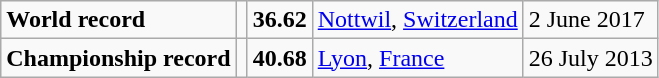<table class="wikitable">
<tr>
<td><strong>World record</strong></td>
<td></td>
<td><strong>36.62</strong></td>
<td><a href='#'>Nottwil</a>, <a href='#'>Switzerland</a></td>
<td>2 June 2017</td>
</tr>
<tr>
<td><strong>Championship record</strong></td>
<td></td>
<td><strong>40.68</strong></td>
<td><a href='#'>Lyon</a>, <a href='#'>France</a></td>
<td>26 July 2013</td>
</tr>
</table>
